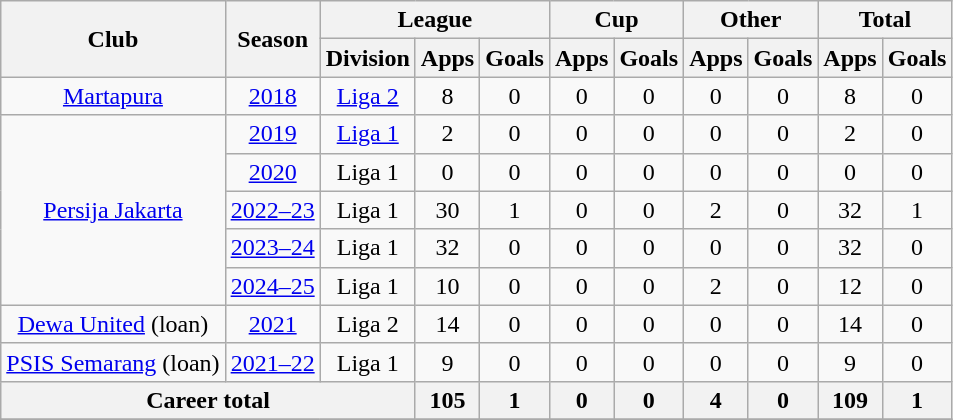<table class="wikitable" style="text-align:center">
<tr>
<th rowspan="2">Club</th>
<th rowspan="2">Season</th>
<th colspan="3">League</th>
<th colspan="2">Cup</th>
<th colspan="2">Other</th>
<th colspan="2">Total</th>
</tr>
<tr>
<th>Division</th>
<th>Apps</th>
<th>Goals</th>
<th>Apps</th>
<th>Goals</th>
<th>Apps</th>
<th>Goals</th>
<th>Apps</th>
<th>Goals</th>
</tr>
<tr>
<td rowspan="1"valign="centre"><a href='#'>Martapura</a></td>
<td><a href='#'>2018</a></td>
<td><a href='#'>Liga 2</a></td>
<td>8</td>
<td>0</td>
<td>0</td>
<td>0</td>
<td>0</td>
<td>0</td>
<td>8</td>
<td>0</td>
</tr>
<tr>
<td rowspan="5" valign="center"><a href='#'>Persija Jakarta</a></td>
<td><a href='#'>2019</a></td>
<td rowspan="1" valign="center"><a href='#'>Liga 1</a></td>
<td>2</td>
<td>0</td>
<td>0</td>
<td>0</td>
<td>0</td>
<td>0</td>
<td>2</td>
<td>0</td>
</tr>
<tr>
<td><a href='#'>2020</a></td>
<td rowspan="1">Liga 1</td>
<td>0</td>
<td>0</td>
<td>0</td>
<td>0</td>
<td>0</td>
<td>0</td>
<td>0</td>
<td>0</td>
</tr>
<tr>
<td><a href='#'>2022–23</a></td>
<td>Liga 1</td>
<td>30</td>
<td>1</td>
<td>0</td>
<td>0</td>
<td>2</td>
<td>0</td>
<td>32</td>
<td>1</td>
</tr>
<tr>
<td><a href='#'>2023–24</a></td>
<td rowspan="1">Liga 1</td>
<td>32</td>
<td>0</td>
<td>0</td>
<td>0</td>
<td>0</td>
<td>0</td>
<td>32</td>
<td>0</td>
</tr>
<tr>
<td><a href='#'>2024–25</a></td>
<td rowspan="1">Liga 1</td>
<td>10</td>
<td>0</td>
<td>0</td>
<td>0</td>
<td>2</td>
<td>0</td>
<td>12</td>
<td>0</td>
</tr>
<tr>
<td rowspan="1"valign="centre"><a href='#'>Dewa United</a> (loan)</td>
<td><a href='#'>2021</a></td>
<td>Liga 2</td>
<td>14</td>
<td>0</td>
<td>0</td>
<td>0</td>
<td>0</td>
<td>0</td>
<td>14</td>
<td>0</td>
</tr>
<tr>
<td rowspan="1"valign="centre"><a href='#'>PSIS Semarang</a> (loan)</td>
<td><a href='#'>2021–22</a></td>
<td rowspan="1">Liga 1</td>
<td>9</td>
<td>0</td>
<td>0</td>
<td>0</td>
<td>0</td>
<td>0</td>
<td>9</td>
<td>0</td>
</tr>
<tr>
<th colspan="3">Career total</th>
<th>105</th>
<th>1</th>
<th>0</th>
<th>0</th>
<th>4</th>
<th>0</th>
<th>109</th>
<th>1</th>
</tr>
<tr>
</tr>
</table>
